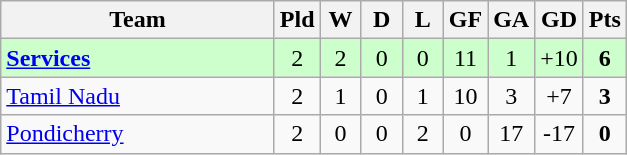<table class="wikitable" style="text-align: center;">
<tr>
<th width="175">Team</th>
<th width="20">Pld</th>
<th width="20">W</th>
<th width="20">D</th>
<th width="20">L</th>
<th width="20">GF</th>
<th width="20">GA</th>
<th width="20">GD</th>
<th width="20">Pts</th>
</tr>
<tr bgcolor=#ccffcc>
<td align=left><strong><a href='#'>Services</a></strong></td>
<td>2</td>
<td>2</td>
<td>0</td>
<td>0</td>
<td>11</td>
<td>1</td>
<td>+10</td>
<td><strong>6</strong></td>
</tr>
<tr>
<td align=left><a href='#'>Tamil Nadu</a></td>
<td>2</td>
<td>1</td>
<td>0</td>
<td>1</td>
<td>10</td>
<td>3</td>
<td>+7</td>
<td><strong>3</strong></td>
</tr>
<tr>
<td align=left><a href='#'>Pondicherry</a></td>
<td>2</td>
<td>0</td>
<td>0</td>
<td>2</td>
<td>0</td>
<td>17</td>
<td>-17</td>
<td><strong>0</strong></td>
</tr>
</table>
